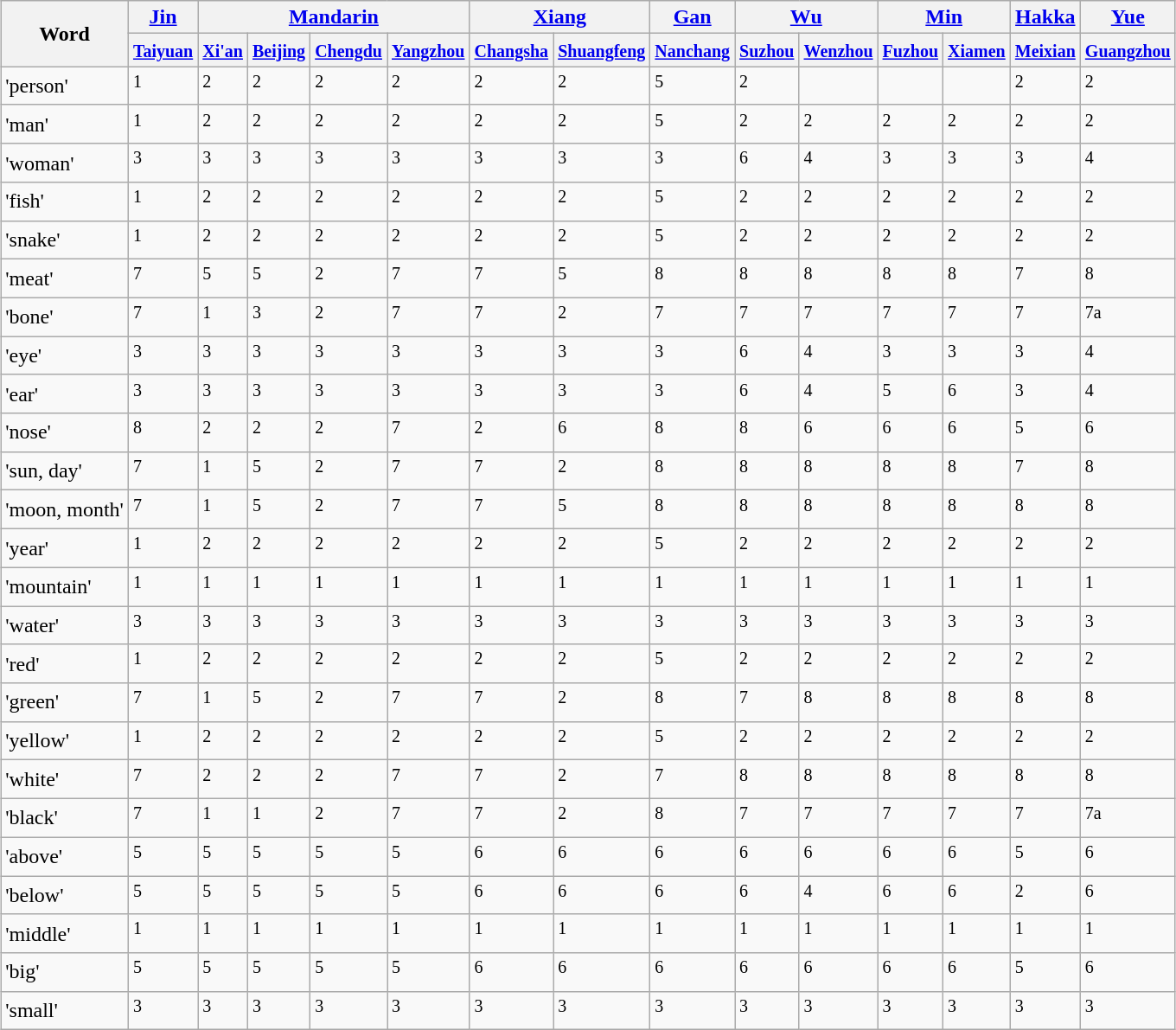<table class="wikitable" style="margin:1em auto 1em auto">
<tr>
<th scope="col" rowspan="2">Word</th>
<th scope="col"><a href='#'>Jin</a></th>
<th scope="colgroup" colspan="4"><a href='#'>Mandarin</a></th>
<th scope="colgroup" colspan="2"><a href='#'>Xiang</a></th>
<th scope="col"><a href='#'>Gan</a></th>
<th scope="colgroup" colspan="2"><a href='#'>Wu</a></th>
<th scope="colgroup" colspan="2"><a href='#'>Min</a></th>
<th scope="col"><a href='#'>Hakka</a></th>
<th><a href='#'>Yue</a></th>
</tr>
<tr>
<th scope="col"><small><a href='#'>Taiyuan</a></small></th>
<th scope="col"><small><a href='#'>Xi'an</a></small></th>
<th scope="col"><small><a href='#'>Beijing</a></small></th>
<th scope="col"><small><a href='#'>Chengdu</a></small></th>
<th scope="col"><small><a href='#'>Yangzhou</a></small></th>
<th scope="col"><small><a href='#'>Changsha</a></small></th>
<th scope="col"><small><a href='#'>Shuangfeng</a></small></th>
<th scope="col"><small><a href='#'>Nanchang</a></small></th>
<th scope="col"><small><a href='#'>Suzhou</a></small></th>
<th scope="col"><small><a href='#'>Wenzhou</a></small></th>
<th scope="col"><small><a href='#'>Fuzhou</a></small></th>
<th scope="col"><small><a href='#'>Xiamen</a></small></th>
<th scope="col"><small><a href='#'>Meixian</a></small></th>
<th scope="col"><small><a href='#'>Guangzhou</a></small></th>
</tr>
<tr>
<td> 'person'</td>
<td><sup>1</sup></td>
<td><sup>2</sup></td>
<td><sup>2</sup></td>
<td><sup>2</sup></td>
<td><sup>2</sup></td>
<td><sup>2</sup></td>
<td><sup>2</sup></td>
<td><sup>5</sup></td>
<td><sup>2</sup></td>
<td></td>
<td></td>
<td></td>
<td><sup>2</sup></td>
<td><sup>2</sup></td>
</tr>
<tr>
<td> 'man'</td>
<td><sup>1</sup></td>
<td><sup>2</sup></td>
<td><sup>2</sup></td>
<td><sup>2</sup></td>
<td><sup>2</sup></td>
<td><sup>2</sup></td>
<td><sup>2</sup></td>
<td><sup>5</sup></td>
<td><sup>2</sup></td>
<td><sup>2</sup></td>
<td><sup>2</sup></td>
<td><sup>2</sup></td>
<td><sup>2</sup></td>
<td><sup>2</sup></td>
</tr>
<tr>
<td> 'woman'</td>
<td><sup>3</sup></td>
<td><sup>3</sup></td>
<td><sup>3</sup></td>
<td><sup>3</sup></td>
<td><sup>3</sup></td>
<td><sup>3</sup></td>
<td><sup>3</sup></td>
<td><sup>3</sup></td>
<td><sup>6</sup></td>
<td><sup>4</sup></td>
<td><sup>3</sup></td>
<td><sup>3</sup></td>
<td><sup>3</sup></td>
<td><sup>4</sup></td>
</tr>
<tr>
<td> 'fish'</td>
<td><sup>1</sup></td>
<td><sup>2</sup></td>
<td><sup>2</sup></td>
<td><sup>2</sup></td>
<td><sup>2</sup></td>
<td><sup>2</sup></td>
<td><sup>2</sup></td>
<td><sup>5</sup></td>
<td><sup>2</sup></td>
<td><sup>2</sup></td>
<td><sup>2</sup></td>
<td><sup>2</sup></td>
<td><sup>2</sup></td>
<td><sup>2</sup></td>
</tr>
<tr>
<td> 'snake'</td>
<td><sup>1</sup></td>
<td><sup>2</sup></td>
<td><sup>2</sup></td>
<td><sup>2</sup></td>
<td><sup>2</sup></td>
<td><sup>2</sup></td>
<td><sup>2</sup></td>
<td><sup>5</sup></td>
<td><sup>2</sup></td>
<td><sup>2</sup></td>
<td><sup>2</sup></td>
<td><sup>2</sup></td>
<td><sup>2</sup></td>
<td><sup>2</sup></td>
</tr>
<tr>
<td> 'meat'</td>
<td><sup>7</sup></td>
<td><sup>5</sup></td>
<td><sup>5</sup></td>
<td><sup>2</sup></td>
<td><sup>7</sup></td>
<td><sup>7</sup></td>
<td><sup>5</sup></td>
<td><sup>8</sup></td>
<td><sup>8</sup></td>
<td><sup>8</sup></td>
<td><sup>8</sup></td>
<td><sup>8</sup></td>
<td><sup>7</sup></td>
<td><sup>8</sup></td>
</tr>
<tr>
<td> 'bone'</td>
<td><sup>7</sup></td>
<td><sup>1</sup></td>
<td><sup>3</sup></td>
<td><sup>2</sup></td>
<td><sup>7</sup></td>
<td><sup>7</sup></td>
<td><sup>2</sup></td>
<td><sup>7</sup></td>
<td><sup>7</sup></td>
<td><sup>7</sup></td>
<td><sup>7</sup></td>
<td><sup>7</sup></td>
<td><sup>7</sup></td>
<td><sup>7a</sup></td>
</tr>
<tr>
<td> 'eye'</td>
<td><sup>3</sup></td>
<td><sup>3</sup></td>
<td><sup>3</sup></td>
<td><sup>3</sup></td>
<td><sup>3</sup></td>
<td><sup>3</sup></td>
<td><sup>3</sup></td>
<td><sup>3</sup></td>
<td><sup>6</sup></td>
<td><sup>4</sup></td>
<td><sup>3</sup></td>
<td><sup>3</sup></td>
<td><sup>3</sup></td>
<td><sup>4</sup></td>
</tr>
<tr>
<td> 'ear'</td>
<td><sup>3</sup></td>
<td><sup>3</sup></td>
<td><sup>3</sup></td>
<td><sup>3</sup></td>
<td><sup>3</sup></td>
<td><sup>3</sup></td>
<td><sup>3</sup></td>
<td><sup>3</sup></td>
<td><sup>6</sup></td>
<td><sup>4</sup></td>
<td><sup>5</sup></td>
<td><sup>6</sup></td>
<td><sup>3</sup></td>
<td><sup>4</sup></td>
</tr>
<tr>
<td> 'nose'</td>
<td><sup>8</sup></td>
<td><sup>2</sup></td>
<td><sup>2</sup></td>
<td><sup>2</sup></td>
<td><sup>7</sup></td>
<td><sup>2</sup></td>
<td><sup>6</sup></td>
<td><sup>8</sup></td>
<td><sup>8</sup></td>
<td><sup>6</sup></td>
<td><sup>6</sup></td>
<td><sup>6</sup></td>
<td><sup>5</sup></td>
<td><sup>6</sup></td>
</tr>
<tr>
<td> 'sun, day'</td>
<td><sup>7</sup></td>
<td><sup>1</sup></td>
<td><sup>5</sup></td>
<td><sup>2</sup></td>
<td><sup>7</sup></td>
<td><sup>7</sup></td>
<td><sup>2</sup></td>
<td><sup>8</sup></td>
<td><sup>8</sup></td>
<td><sup>8</sup></td>
<td><sup>8</sup></td>
<td><sup>8</sup></td>
<td><sup>7</sup></td>
<td><sup>8</sup></td>
</tr>
<tr>
<td> 'moon, month'</td>
<td><sup>7</sup></td>
<td><sup>1</sup></td>
<td><sup>5</sup></td>
<td><sup>2</sup></td>
<td><sup>7</sup></td>
<td><sup>7</sup></td>
<td><sup>5</sup></td>
<td><sup>8</sup></td>
<td><sup>8</sup></td>
<td><sup>8</sup></td>
<td><sup>8</sup></td>
<td><sup>8</sup></td>
<td><sup>8</sup></td>
<td><sup>8</sup></td>
</tr>
<tr>
<td> 'year'</td>
<td><sup>1</sup></td>
<td><sup>2</sup></td>
<td><sup>2</sup></td>
<td><sup>2</sup></td>
<td><sup>2</sup></td>
<td><sup>2</sup></td>
<td><sup>2</sup></td>
<td><sup>5</sup></td>
<td><sup>2</sup></td>
<td><sup>2</sup></td>
<td><sup>2</sup></td>
<td><sup>2</sup></td>
<td><sup>2</sup></td>
<td><sup>2</sup></td>
</tr>
<tr>
<td> 'mountain'</td>
<td><sup>1</sup></td>
<td><sup>1</sup></td>
<td><sup>1</sup></td>
<td><sup>1</sup></td>
<td><sup>1</sup></td>
<td><sup>1</sup></td>
<td><sup>1</sup></td>
<td><sup>1</sup></td>
<td><sup>1</sup></td>
<td><sup>1</sup></td>
<td><sup>1</sup></td>
<td><sup>1</sup></td>
<td><sup>1</sup></td>
<td><sup>1</sup></td>
</tr>
<tr>
<td> 'water'</td>
<td><sup>3</sup></td>
<td><sup>3</sup></td>
<td><sup>3</sup></td>
<td><sup>3</sup></td>
<td><sup>3</sup></td>
<td><sup>3</sup></td>
<td><sup>3</sup></td>
<td><sup>3</sup></td>
<td><sup>3</sup></td>
<td><sup>3</sup></td>
<td><sup>3</sup></td>
<td><sup>3</sup></td>
<td><sup>3</sup></td>
<td><sup>3</sup></td>
</tr>
<tr>
<td> 'red'</td>
<td><sup>1</sup></td>
<td><sup>2</sup></td>
<td><sup>2</sup></td>
<td><sup>2</sup></td>
<td><sup>2</sup></td>
<td><sup>2</sup></td>
<td><sup>2</sup></td>
<td><sup>5</sup></td>
<td><sup>2</sup></td>
<td><sup>2</sup></td>
<td><sup>2</sup></td>
<td><sup>2</sup></td>
<td><sup>2</sup></td>
<td><sup>2</sup></td>
</tr>
<tr>
<td> 'green'</td>
<td><sup>7</sup></td>
<td><sup>1</sup></td>
<td><sup>5</sup></td>
<td><sup>2</sup></td>
<td><sup>7</sup></td>
<td><sup>7</sup></td>
<td><sup>2</sup></td>
<td><sup>8</sup></td>
<td><sup>7</sup></td>
<td><sup>8</sup></td>
<td><sup>8</sup></td>
<td><sup>8</sup></td>
<td><sup>8</sup></td>
<td><sup>8</sup></td>
</tr>
<tr>
<td> 'yellow'</td>
<td><sup>1</sup></td>
<td><sup>2</sup></td>
<td><sup>2</sup></td>
<td><sup>2</sup></td>
<td><sup>2</sup></td>
<td><sup>2</sup></td>
<td><sup>2</sup></td>
<td><sup>5</sup></td>
<td><sup>2</sup></td>
<td><sup>2</sup></td>
<td><sup>2</sup></td>
<td><sup>2</sup></td>
<td><sup>2</sup></td>
<td><sup>2</sup></td>
</tr>
<tr>
<td> 'white'</td>
<td><sup>7</sup></td>
<td><sup>2</sup></td>
<td><sup>2</sup></td>
<td><sup>2</sup></td>
<td><sup>7</sup></td>
<td><sup>7</sup></td>
<td><sup>2</sup></td>
<td><sup>7</sup></td>
<td><sup>8</sup></td>
<td><sup>8</sup></td>
<td><sup>8</sup></td>
<td><sup>8</sup></td>
<td><sup>8</sup></td>
<td><sup>8</sup></td>
</tr>
<tr>
<td> 'black'</td>
<td><sup>7</sup></td>
<td><sup>1</sup></td>
<td><sup>1</sup></td>
<td><sup>2</sup></td>
<td><sup>7</sup></td>
<td><sup>7</sup></td>
<td><sup>2</sup></td>
<td><sup>8</sup></td>
<td><sup>7</sup></td>
<td><sup>7</sup></td>
<td><sup>7</sup></td>
<td><sup>7</sup></td>
<td><sup>7</sup></td>
<td><sup>7a</sup></td>
</tr>
<tr>
<td> 'above'</td>
<td><sup>5</sup></td>
<td><sup>5</sup></td>
<td><sup>5</sup></td>
<td><sup>5</sup></td>
<td><sup>5</sup></td>
<td><sup>6</sup></td>
<td><sup>6</sup></td>
<td><sup>6</sup></td>
<td><sup>6</sup></td>
<td><sup>6</sup></td>
<td><sup>6</sup></td>
<td><sup>6</sup></td>
<td><sup>5</sup></td>
<td><sup>6</sup></td>
</tr>
<tr>
<td> 'below'</td>
<td><sup>5</sup></td>
<td><sup>5</sup></td>
<td><sup>5</sup></td>
<td><sup>5</sup></td>
<td><sup>5</sup></td>
<td><sup>6</sup></td>
<td><sup>6</sup></td>
<td><sup>6</sup></td>
<td><sup>6</sup></td>
<td><sup>4</sup></td>
<td><sup>6</sup></td>
<td><sup>6</sup></td>
<td><sup>2</sup></td>
<td><sup>6</sup></td>
</tr>
<tr>
<td> 'middle'</td>
<td><sup>1</sup></td>
<td><sup>1</sup></td>
<td><sup>1</sup></td>
<td><sup>1</sup></td>
<td><sup>1</sup></td>
<td><sup>1</sup></td>
<td><sup>1</sup></td>
<td><sup>1</sup></td>
<td><sup>1</sup></td>
<td><sup>1</sup></td>
<td><sup>1</sup></td>
<td><sup>1</sup></td>
<td><sup>1</sup></td>
<td><sup>1</sup></td>
</tr>
<tr>
<td> 'big'</td>
<td><sup>5</sup></td>
<td><sup>5</sup></td>
<td><sup>5</sup></td>
<td><sup>5</sup></td>
<td><sup>5</sup></td>
<td><sup>6</sup></td>
<td><sup>6</sup></td>
<td><sup>6</sup></td>
<td><sup>6</sup></td>
<td><sup>6</sup></td>
<td><sup>6</sup></td>
<td><sup>6</sup></td>
<td><sup>5</sup></td>
<td><sup>6</sup></td>
</tr>
<tr>
<td> 'small'</td>
<td><sup>3</sup></td>
<td><sup>3</sup></td>
<td><sup>3</sup></td>
<td><sup>3</sup></td>
<td><sup>3</sup></td>
<td><sup>3</sup></td>
<td><sup>3</sup></td>
<td><sup>3</sup></td>
<td><sup>3</sup></td>
<td><sup>3</sup></td>
<td><sup>3</sup></td>
<td><sup>3</sup></td>
<td><sup>3</sup></td>
<td><sup>3</sup></td>
</tr>
</table>
